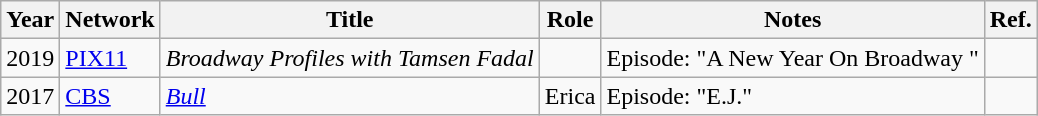<table class="wikitable sortable">
<tr>
<th>Year</th>
<th>Network</th>
<th>Title</th>
<th>Role</th>
<th>Notes</th>
<th>Ref.</th>
</tr>
<tr>
<td>2019</td>
<td><a href='#'>PIX11</a></td>
<td><em>Broadway Profiles with Tamsen Fadal </em></td>
<td></td>
<td>Episode: "A New Year On Broadway "</td>
<td></td>
</tr>
<tr>
<td>2017</td>
<td><a href='#'>CBS</a></td>
<td><em><a href='#'>Bull</a></em></td>
<td>Erica</td>
<td>Episode: "E.J."</td>
<td></td>
</tr>
</table>
